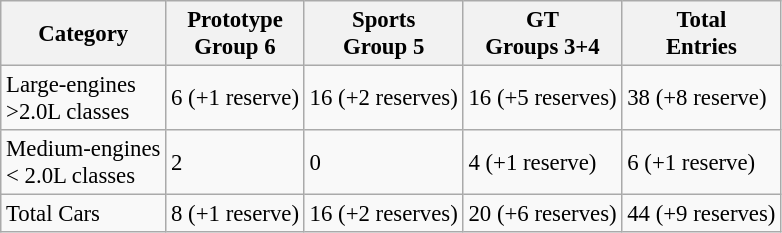<table class="wikitable" style="font-size: 95%;">
<tr>
<th>Category</th>
<th>Prototype<br>Group 6</th>
<th>Sports<br>Group 5</th>
<th>GT<br>Groups 3+4</th>
<th>Total<br>Entries</th>
</tr>
<tr>
<td>Large-engines<br> >2.0L classes</td>
<td>6 (+1 reserve)</td>
<td>16 (+2 reserves)</td>
<td>16 (+5 reserves)</td>
<td>38 (+8 reserve)</td>
</tr>
<tr>
<td>Medium-engines<br> < 2.0L classes</td>
<td>2</td>
<td>0</td>
<td>4 (+1 reserve)</td>
<td>6 (+1 reserve)</td>
</tr>
<tr>
<td>Total Cars</td>
<td>8 (+1 reserve)</td>
<td>16 (+2 reserves)</td>
<td>20 (+6 reserves)</td>
<td>44 (+9 reserves)</td>
</tr>
</table>
